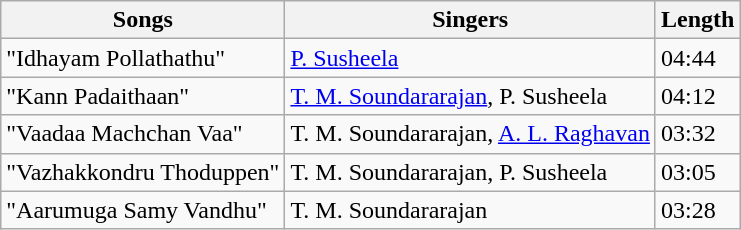<table class="wikitable">
<tr>
<th>Songs</th>
<th>Singers</th>
<th>Length</th>
</tr>
<tr>
<td>"Idhayam Pollathathu"</td>
<td><a href='#'>P. Susheela</a></td>
<td>04:44</td>
</tr>
<tr>
<td>"Kann Padaithaan"</td>
<td><a href='#'>T. M. Soundararajan</a>, P. Susheela</td>
<td>04:12</td>
</tr>
<tr>
<td>"Vaadaa Machchan Vaa"</td>
<td>T. M. Soundararajan, <a href='#'>A. L. Raghavan</a></td>
<td>03:32</td>
</tr>
<tr>
<td>"Vazhakkondru Thoduppen"</td>
<td>T. M. Soundararajan, P. Susheela</td>
<td>03:05</td>
</tr>
<tr>
<td>"Aarumuga Samy Vandhu"</td>
<td>T. M. Soundararajan</td>
<td>03:28</td>
</tr>
</table>
